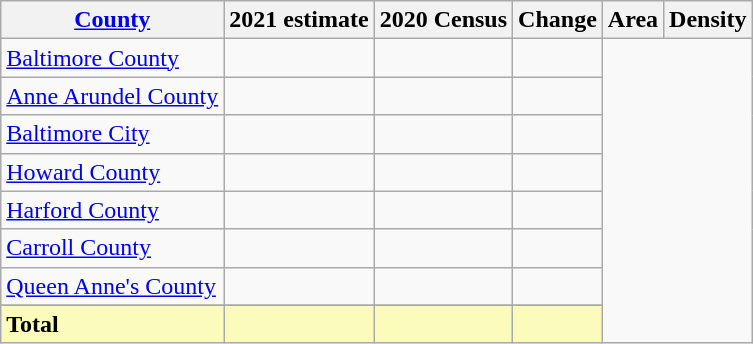<table class="wikitable sortable">
<tr>
<th><a href='#'>County</a></th>
<th>2021 estimate</th>
<th>2020 Census</th>
<th>Change</th>
<th>Area</th>
<th>Density</th>
</tr>
<tr>
<td><a href='#'>Baltimore County</a></td>
<td></td>
<td></td>
<td></td>
</tr>
<tr>
<td><a href='#'>Anne Arundel County</a></td>
<td></td>
<td></td>
<td></td>
</tr>
<tr>
<td><a href='#'>Baltimore City</a></td>
<td></td>
<td></td>
<td></td>
</tr>
<tr>
<td><a href='#'>Howard County</a></td>
<td></td>
<td></td>
<td></td>
</tr>
<tr>
<td><a href='#'>Harford County</a></td>
<td></td>
<td></td>
<td></td>
</tr>
<tr>
<td><a href='#'>Carroll County</a></td>
<td></td>
<td></td>
<td></td>
</tr>
<tr>
<td><a href='#'>Queen Anne's County</a></td>
<td></td>
<td></td>
<td></td>
</tr>
<tr>
</tr>
<tr class=sortbottom style="background:#fbfbbb">
<td><strong>Total</strong></td>
<td></td>
<td></td>
<td></td>
</tr>
</table>
